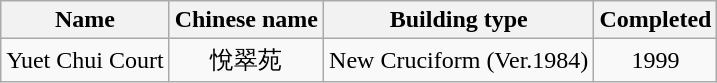<table class="wikitable" style="text-align: center">
<tr>
<th>Name</th>
<th>Chinese name</th>
<th>Building type</th>
<th>Completed</th>
</tr>
<tr>
<td>Yuet Chui Court</td>
<td>悅翠苑</td>
<td>New Cruciform (Ver.1984)</td>
<td>1999</td>
</tr>
</table>
